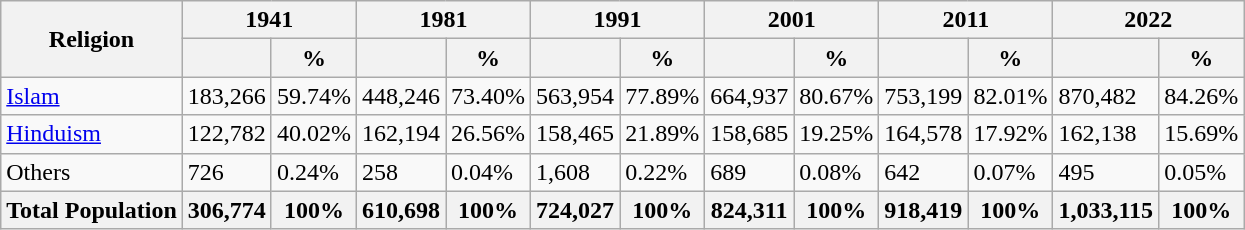<table class="wikitable sortable">
<tr>
<th rowspan="2">Religion</th>
<th colspan="2">1941</th>
<th colspan="2">1981</th>
<th colspan="2">1991</th>
<th colspan="2">2001</th>
<th colspan="2">2011</th>
<th colspan="2">2022</th>
</tr>
<tr>
<th></th>
<th>%</th>
<th></th>
<th>%</th>
<th></th>
<th>%</th>
<th></th>
<th>%</th>
<th></th>
<th>%</th>
<th></th>
<th>%</th>
</tr>
<tr>
<td><a href='#'>Islam</a> </td>
<td>183,266</td>
<td>59.74%</td>
<td>448,246</td>
<td>73.40%</td>
<td>563,954</td>
<td>77.89%</td>
<td>664,937</td>
<td>80.67%</td>
<td>753,199</td>
<td>82.01%</td>
<td>870,482</td>
<td>84.26%</td>
</tr>
<tr>
<td><a href='#'>Hinduism</a> </td>
<td>122,782</td>
<td>40.02%</td>
<td>162,194</td>
<td>26.56%</td>
<td>158,465</td>
<td>21.89%</td>
<td>158,685</td>
<td>19.25%</td>
<td>164,578</td>
<td>17.92%</td>
<td>162,138</td>
<td>15.69%</td>
</tr>
<tr>
<td>Others</td>
<td>726</td>
<td>0.24%</td>
<td>258</td>
<td>0.04%</td>
<td>1,608</td>
<td>0.22%</td>
<td>689</td>
<td>0.08%</td>
<td>642</td>
<td>0.07%</td>
<td>495</td>
<td>0.05%</td>
</tr>
<tr>
<th>Total Population</th>
<th>306,774</th>
<th>100%</th>
<th>610,698</th>
<th>100%</th>
<th>724,027</th>
<th>100%</th>
<th>824,311</th>
<th>100%</th>
<th>918,419</th>
<th>100%</th>
<th>1,033,115</th>
<th>100%</th>
</tr>
</table>
